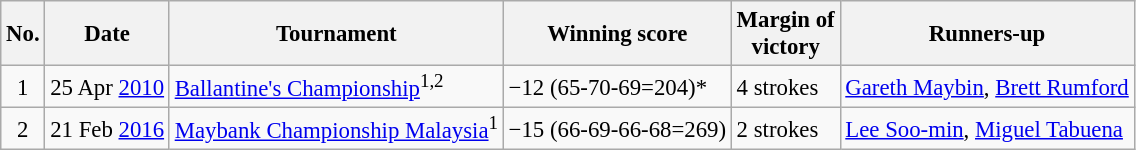<table class="wikitable" style="font-size:95%;">
<tr>
<th>No.</th>
<th>Date</th>
<th>Tournament</th>
<th>Winning score</th>
<th>Margin of<br>victory</th>
<th>Runners-up</th>
</tr>
<tr>
<td align=center>1</td>
<td align=right>25 Apr <a href='#'>2010</a></td>
<td><a href='#'>Ballantine's Championship</a><sup>1,2</sup></td>
<td>−12 (65-70-69=204)*</td>
<td>4 strokes</td>
<td> <a href='#'>Gareth Maybin</a>,  <a href='#'>Brett Rumford</a></td>
</tr>
<tr>
<td align=center>2</td>
<td align=right>21 Feb <a href='#'>2016</a></td>
<td><a href='#'>Maybank Championship Malaysia</a><sup>1</sup></td>
<td>−15 (66-69-66-68=269)</td>
<td>2 strokes</td>
<td> <a href='#'>Lee Soo-min</a>,  <a href='#'>Miguel Tabuena</a></td>
</tr>
</table>
